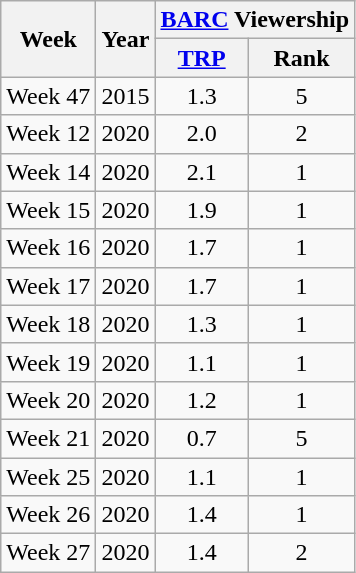<table class="wikitable" style="text-align:center">
<tr align=center>
<th rowspan="2">Week</th>
<th rowspan="2">Year</th>
<th colspan="2"><a href='#'>BARC</a> Viewership</th>
</tr>
<tr>
<th><a href='#'>TRP</a></th>
<th>Rank</th>
</tr>
<tr>
<td>Week 47</td>
<td>2015</td>
<td>1.3</td>
<td>5</td>
</tr>
<tr>
<td>Week 12</td>
<td>2020</td>
<td>2.0</td>
<td>2</td>
</tr>
<tr>
<td>Week 14</td>
<td>2020</td>
<td>2.1</td>
<td>1</td>
</tr>
<tr>
<td>Week 15</td>
<td>2020</td>
<td>1.9</td>
<td>1</td>
</tr>
<tr>
<td>Week 16</td>
<td>2020</td>
<td>1.7</td>
<td>1</td>
</tr>
<tr>
<td>Week 17</td>
<td>2020</td>
<td>1.7</td>
<td>1</td>
</tr>
<tr>
<td>Week 18</td>
<td>2020</td>
<td>1.3</td>
<td>1</td>
</tr>
<tr>
<td>Week 19</td>
<td>2020</td>
<td>1.1</td>
<td>1</td>
</tr>
<tr>
<td>Week 20</td>
<td>2020</td>
<td>1.2</td>
<td>1</td>
</tr>
<tr>
<td>Week 21</td>
<td>2020</td>
<td>0.7</td>
<td>5</td>
</tr>
<tr>
<td>Week 25</td>
<td>2020</td>
<td>1.1</td>
<td>1</td>
</tr>
<tr>
<td>Week 26</td>
<td>2020</td>
<td>1.4</td>
<td>1</td>
</tr>
<tr>
<td>Week 27</td>
<td>2020</td>
<td>1.4</td>
<td>2</td>
</tr>
</table>
